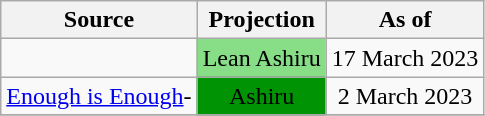<table class="wikitable" style="text-align:center">
<tr>
<th>Source</th>
<th colspan=2>Projection</th>
<th>As of</th>
</tr>
<tr>
<td align="left"></td>
<td colspan=2 bgcolor=#87de87>Lean Ashiru</td>
<td>17 March 2023</td>
</tr>
<tr>
<td align="left"><a href='#'>Enough is Enough</a>-<br></td>
<td colspan=2 bgcolor=#009404>Ashiru</td>
<td>2 March 2023</td>
</tr>
<tr>
</tr>
</table>
